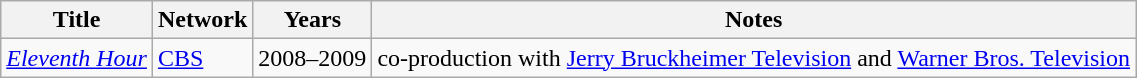<table class="wikitable sortable">
<tr>
<th>Title</th>
<th>Network</th>
<th>Years</th>
<th>Notes</th>
</tr>
<tr>
<td><em><a href='#'>Eleventh Hour</a></em></td>
<td><a href='#'>CBS</a></td>
<td>2008–2009</td>
<td>co-production with <a href='#'>Jerry Bruckheimer Television</a> and <a href='#'>Warner Bros. Television</a></td>
</tr>
</table>
